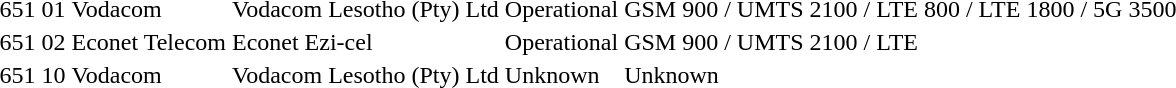<table>
<tr>
<td>651</td>
<td>01</td>
<td>Vodacom</td>
<td>Vodacom Lesotho (Pty) Ltd</td>
<td>Operational</td>
<td>GSM 900 / UMTS 2100 / LTE 800 / LTE 1800 / 5G 3500</td>
<td></td>
</tr>
<tr>
<td>651</td>
<td>02</td>
<td>Econet Telecom</td>
<td>Econet Ezi-cel</td>
<td>Operational</td>
<td>GSM 900 / UMTS 2100 / LTE</td>
<td></td>
</tr>
<tr>
<td>651</td>
<td>10</td>
<td>Vodacom</td>
<td>Vodacom Lesotho (Pty) Ltd</td>
<td>Unknown</td>
<td>Unknown</td>
<td></td>
</tr>
</table>
